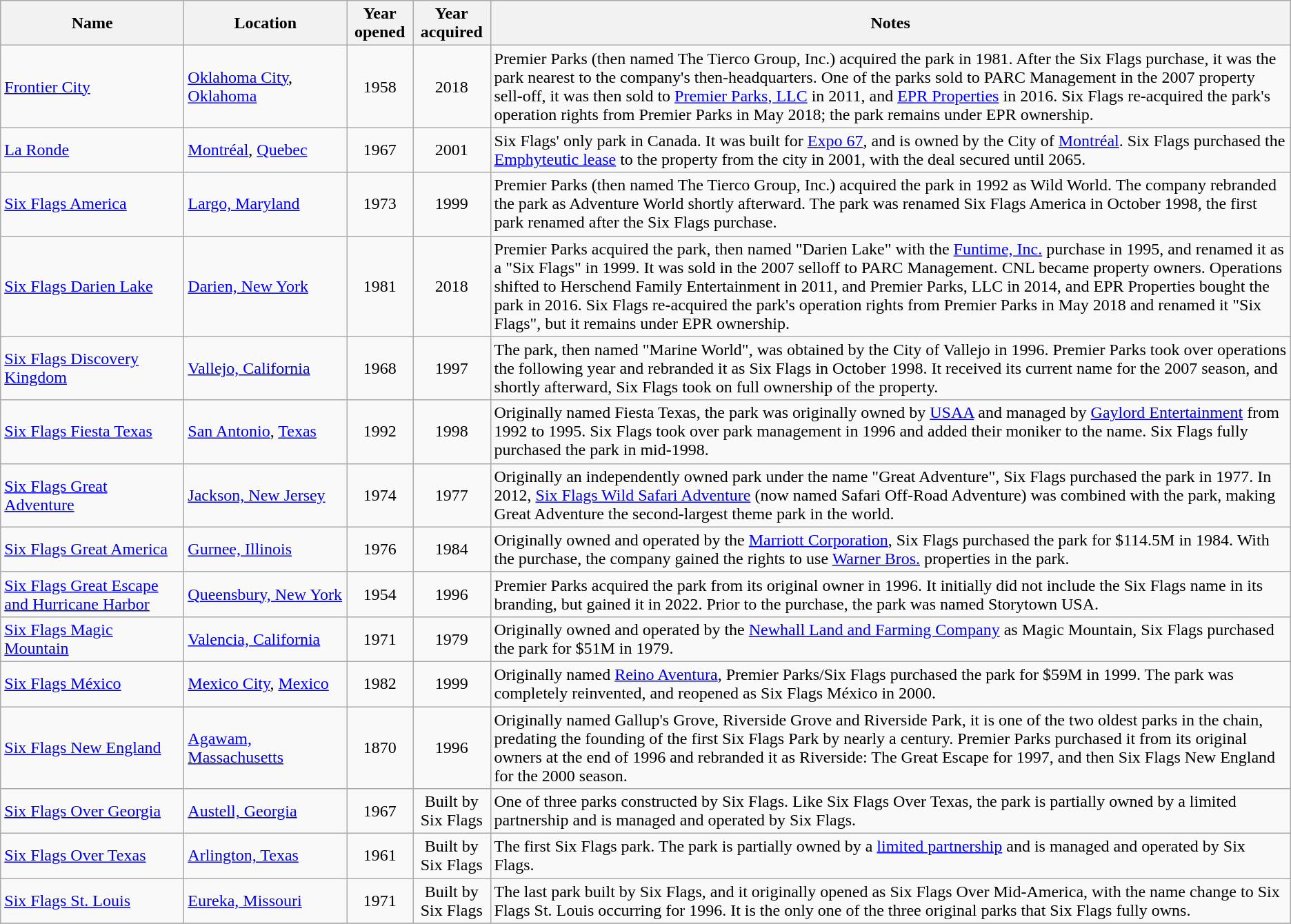<table class="wikitable sortable">
<tr>
<th style="width:170px;">Name</th>
<th style="width:150px;">Location</th>
<th>Year opened</th>
<th>Year acquired</th>
<th>Notes</th>
</tr>
<tr>
<td><a href='#'>Frontier City</a></td>
<td><a href='#'>Oklahoma City</a>, <a href='#'>Oklahoma</a></td>
<td style="text-align:center">1958</td>
<td style="text-align:center">2018</td>
<td>Premier Parks (then named The Tierco Group, Inc.) acquired the park in 1981. After the Six Flags purchase, it was the park nearest to the company's then-headquarters. One of the parks sold to PARC Management in the 2007 property sell-off, it was then sold to <a href='#'>Premier Parks, LLC</a> in 2011, and <a href='#'>EPR Properties</a> in 2016. Six Flags re-acquired the park's operation rights from Premier Parks in May 2018; the park remains under EPR ownership.</td>
</tr>
<tr>
<td><a href='#'>La Ronde</a></td>
<td><a href='#'>Montréal</a>, <a href='#'>Quebec</a></td>
<td style="text-align:center">1967</td>
<td style="text-align:center">2001</td>
<td>Six Flags' only park in Canada. It was built for <a href='#'>Expo 67</a>, and is owned by the City of <a href='#'>Montréal</a>. Six Flags purchased the <a href='#'>Emphyteutic lease</a> to the property from the city in 2001, with the deal secured until 2065.</td>
</tr>
<tr>
<td><a href='#'>Six Flags America</a></td>
<td><a href='#'>Largo, Maryland</a></td>
<td style="text-align:center">1973</td>
<td style="text-align:center">1999</td>
<td>Premier Parks (then named The Tierco Group, Inc.) acquired the park in 1992 as Wild World. The company rebranded the park as Adventure World shortly afterward. The park was renamed Six Flags America in October 1998, the first park renamed after the Six Flags purchase.</td>
</tr>
<tr>
<td><a href='#'>Six Flags Darien Lake</a></td>
<td><a href='#'>Darien, New York</a></td>
<td style="text-align:center">1981</td>
<td style="text-align:center">2018</td>
<td>Premier Parks acquired the park, then named "Darien Lake" with the <a href='#'>Funtime, Inc.</a> purchase in 1995, and renamed it as a "Six Flags" in 1999. It was sold in the 2007 selloff to PARC Management. CNL became property owners. Operations shifted to Herschend Family Entertainment in 2011, and Premier Parks, LLC in 2014, and EPR Properties bought the park in 2016. Six Flags re-acquired the park's operation rights from Premier Parks in May 2018 and renamed it "Six Flags", but it remains under EPR ownership.</td>
</tr>
<tr>
<td><a href='#'>Six Flags Discovery Kingdom</a></td>
<td><a href='#'>Vallejo, California</a></td>
<td style="text-align:center">1968</td>
<td style="text-align:center">1997</td>
<td>The park, then named "Marine World", was obtained by the City of Vallejo in 1996. Premier Parks took over operations the following year and rebranded it as Six Flags in October 1998. It received  its current name for the 2007 season, and shortly afterward, Six Flags took on full ownership of the property.</td>
</tr>
<tr>
<td><a href='#'>Six Flags Fiesta Texas</a></td>
<td><a href='#'>San Antonio</a>, <a href='#'>Texas</a></td>
<td style="text-align:center">1992</td>
<td style="text-align:center">1998</td>
<td>Originally named Fiesta Texas, the park was originally owned by <a href='#'>USAA</a> and managed by <a href='#'>Gaylord Entertainment</a> from 1992 to 1995. Six Flags took over park management in 1996 and added their moniker to the name. Six Flags fully purchased the park in mid-1998.</td>
</tr>
<tr>
<td><a href='#'>Six Flags Great Adventure</a></td>
<td><a href='#'>Jackson, New Jersey</a></td>
<td style="text-align:center">1974</td>
<td style="text-align:center">1977</td>
<td>Originally an independently owned park under the name "Great Adventure", Six Flags purchased the park in 1977. In 2012, <a href='#'>Six Flags Wild Safari Adventure</a> (now named Safari Off-Road Adventure) was combined with the park, making Great Adventure the second-largest theme park in the world.</td>
</tr>
<tr>
<td><a href='#'>Six Flags Great America</a></td>
<td><a href='#'>Gurnee, Illinois</a></td>
<td style="text-align:center">1976</td>
<td style="text-align:center">1984</td>
<td>Originally owned and operated by the <a href='#'>Marriott Corporation</a>, Six Flags purchased the park for $114.5M in 1984. With the purchase, the company gained the rights to use <a href='#'>Warner Bros.</a> properties in the park.</td>
</tr>
<tr>
<td><a href='#'>Six Flags Great Escape and Hurricane Harbor</a></td>
<td><a href='#'>Queensbury, New York</a></td>
<td style="text-align:center">1954</td>
<td style="text-align:center">1996</td>
<td>Premier Parks acquired the park from its original owner in 1996. It initially did not include the Six Flags name in its branding, but gained it in 2022. Prior to the purchase, the park was named Storytown USA.</td>
</tr>
<tr>
<td><a href='#'>Six Flags Magic Mountain</a></td>
<td><a href='#'>Valencia, California</a></td>
<td style="text-align:center">1971</td>
<td style="text-align:center">1979</td>
<td>Originally owned and operated by the <a href='#'>Newhall Land and Farming Company</a> as Magic Mountain, Six Flags purchased the park for $51M in 1979.</td>
</tr>
<tr>
<td><a href='#'>Six Flags México</a></td>
<td><a href='#'>Mexico City</a>, <a href='#'>Mexico</a></td>
<td style="text-align:center">1982</td>
<td style="text-align:center">1999</td>
<td>Originally named <a href='#'>Reino Aventura</a>, Premier Parks/Six Flags purchased the park for $59M in 1999. The park was completely reinvented, and reopened as Six Flags México in 2000.</td>
</tr>
<tr>
<td><a href='#'>Six Flags New England</a></td>
<td><a href='#'>Agawam, Massachusetts</a></td>
<td style="text-align:center">1870 </td>
<td style="text-align:center">1996</td>
<td>Originally named Gallup's Grove, Riverside Grove and Riverside Park, it is one of the two oldest parks in the chain, predating the founding of the first Six Flags Park by nearly a century. Premier Parks purchased it from its original owners at the end of 1996 and rebranded it as Riverside: The Great Escape for 1997, and then Six Flags New England for the 2000 season.</td>
</tr>
<tr>
<td><a href='#'>Six Flags Over Georgia</a></td>
<td><a href='#'>Austell, Georgia</a></td>
<td style="text-align:center">1967</td>
<td style="text-align:center">Built by <br> Six Flags</td>
<td>One of three parks constructed by Six Flags. Like Six Flags Over Texas, the park is partially owned by a limited partnership and is managed and operated by Six Flags.</td>
</tr>
<tr>
<td><a href='#'>Six Flags Over Texas</a></td>
<td><a href='#'>Arlington, Texas</a></td>
<td style="text-align:center">1961</td>
<td style="text-align:center">Built by <br> Six Flags</td>
<td>The first Six Flags park. The park is partially owned by a <a href='#'>limited partnership</a> and is managed and operated by Six Flags.</td>
</tr>
<tr>
<td><a href='#'>Six Flags St. Louis</a></td>
<td><a href='#'>Eureka, Missouri</a></td>
<td style="text-align:center">1971</td>
<td style="text-align:center">Built by <br> Six Flags</td>
<td>The last park built by Six Flags, and it originally opened as Six Flags Over Mid-America, with the name change to Six Flags St. Louis occurring for 1996. It is the only one of the three original parks that Six Flags fully owns.</td>
</tr>
<tr>
</tr>
</table>
